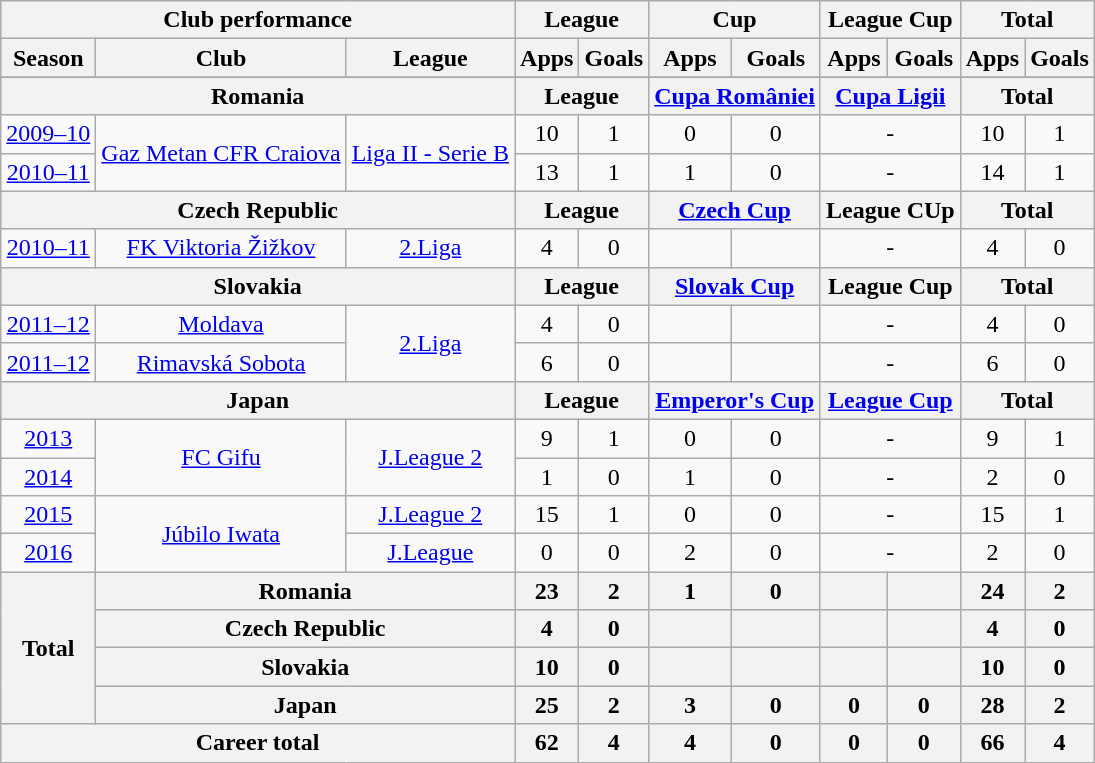<table class="wikitable" style="text-align:center">
<tr>
<th colspan=3>Club performance</th>
<th colspan=2>League</th>
<th colspan=2>Cup</th>
<th colspan=2>League Cup</th>
<th colspan=2>Total</th>
</tr>
<tr>
<th>Season</th>
<th>Club</th>
<th>League</th>
<th>Apps</th>
<th>Goals</th>
<th>Apps</th>
<th>Goals</th>
<th>Apps</th>
<th>Goals</th>
<th>Apps</th>
<th>Goals</th>
</tr>
<tr>
</tr>
<tr>
<th colspan=3>Romania</th>
<th colspan=2>League</th>
<th colspan=2><a href='#'>Cupa României</a></th>
<th colspan=2><a href='#'>Cupa Ligii</a></th>
<th colspan=2>Total</th>
</tr>
<tr>
<td><a href='#'>2009–10</a></td>
<td rowspan=2><a href='#'>Gaz Metan CFR Craiova</a></td>
<td rowspan=2><a href='#'>Liga II - Serie B</a></td>
<td>10</td>
<td>1</td>
<td>0</td>
<td>0</td>
<td colspan=2>-</td>
<td>10</td>
<td>1</td>
</tr>
<tr>
<td><a href='#'>2010–11</a></td>
<td>13</td>
<td>1</td>
<td>1</td>
<td>0</td>
<td colspan=2>-</td>
<td>14</td>
<td>1</td>
</tr>
<tr>
<th colspan=3>Czech Republic</th>
<th colspan=2>League</th>
<th colspan=2><a href='#'>Czech Cup</a></th>
<th colspan=2>League CUp</th>
<th colspan=2>Total</th>
</tr>
<tr>
<td><a href='#'>2010–11</a></td>
<td><a href='#'>FK Viktoria Žižkov</a></td>
<td><a href='#'>2.Liga</a></td>
<td>4</td>
<td>0</td>
<td></td>
<td></td>
<td colspan=2>-</td>
<td>4</td>
<td>0</td>
</tr>
<tr>
<th colspan=3>Slovakia</th>
<th colspan=2>League</th>
<th colspan=2><a href='#'>Slovak Cup</a></th>
<th colspan=2>League Cup</th>
<th colspan=2>Total</th>
</tr>
<tr>
<td><a href='#'>2011–12</a></td>
<td><a href='#'>Moldava</a></td>
<td rowspan=2><a href='#'>2.Liga</a></td>
<td>4</td>
<td>0</td>
<td></td>
<td></td>
<td colspan=2>-</td>
<td>4</td>
<td>0</td>
</tr>
<tr>
<td><a href='#'>2011–12</a></td>
<td><a href='#'>Rimavská Sobota</a></td>
<td>6</td>
<td>0</td>
<td></td>
<td></td>
<td colspan=2>-</td>
<td>6</td>
<td>0</td>
</tr>
<tr>
<th colspan=3>Japan</th>
<th colspan=2>League</th>
<th colspan=2><a href='#'>Emperor's Cup</a></th>
<th colspan=2><a href='#'>League Cup</a></th>
<th colspan=2>Total</th>
</tr>
<tr>
<td><a href='#'>2013</a></td>
<td rowspan=2><a href='#'>FC Gifu</a></td>
<td rowspan=2><a href='#'>J.League 2</a></td>
<td>9</td>
<td>1</td>
<td>0</td>
<td>0</td>
<td colspan=2>-</td>
<td>9</td>
<td>1</td>
</tr>
<tr>
<td><a href='#'>2014</a></td>
<td>1</td>
<td>0</td>
<td>1</td>
<td>0</td>
<td colspan=2>-</td>
<td>2</td>
<td>0</td>
</tr>
<tr>
<td><a href='#'>2015</a></td>
<td rowspan=2><a href='#'>Júbilo Iwata</a></td>
<td><a href='#'>J.League 2</a></td>
<td>15</td>
<td>1</td>
<td>0</td>
<td>0</td>
<td colspan=2>-</td>
<td>15</td>
<td>1</td>
</tr>
<tr>
<td><a href='#'>2016</a></td>
<td><a href='#'>J.League</a></td>
<td>0</td>
<td>0</td>
<td>2</td>
<td>0</td>
<td colspan=2>-</td>
<td>2</td>
<td>0</td>
</tr>
<tr>
<th rowspan=4>Total</th>
<th colspan=2>Romania</th>
<th>23</th>
<th>2</th>
<th>1</th>
<th>0</th>
<th></th>
<th></th>
<th>24</th>
<th>2</th>
</tr>
<tr>
<th colspan=2>Czech Republic</th>
<th>4</th>
<th>0</th>
<th></th>
<th></th>
<th></th>
<th></th>
<th>4</th>
<th>0</th>
</tr>
<tr>
<th colspan=2>Slovakia</th>
<th>10</th>
<th>0</th>
<th></th>
<th></th>
<th></th>
<th></th>
<th>10</th>
<th>0</th>
</tr>
<tr>
<th colspan=2>Japan</th>
<th>25</th>
<th>2</th>
<th>3</th>
<th>0</th>
<th>0</th>
<th>0</th>
<th>28</th>
<th>2</th>
</tr>
<tr>
<th colspan=3>Career total</th>
<th>62</th>
<th>4</th>
<th>4</th>
<th>0</th>
<th>0</th>
<th>0</th>
<th>66</th>
<th>4</th>
</tr>
</table>
